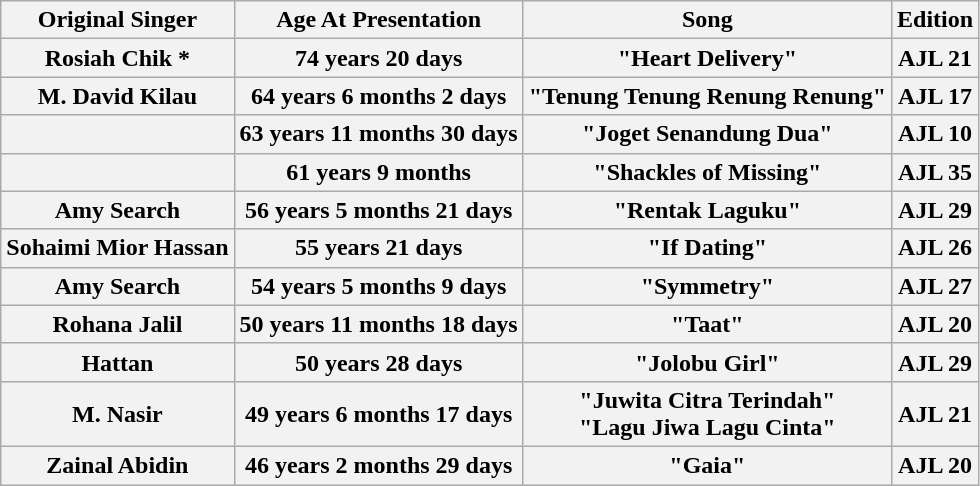<table class="wikitable sortable">
<tr>
<th>Original Singer</th>
<th>Age At Presentation</th>
<th>Song</th>
<th>Edition</th>
</tr>
<tr>
<th>Rosiah Chik *</th>
<th>74 years 20 days</th>
<th>"Heart Delivery"</th>
<th>AJL 21</th>
</tr>
<tr>
<th>M. David Kilau</th>
<th>64 years 6 months 2 days</th>
<th>"Tenung Tenung Renung Renung"</th>
<th>AJL 17</th>
</tr>
<tr>
<th></th>
<th>63 years 11 months 30 days</th>
<th>"Joget Senandung Dua"</th>
<th>AJL 10</th>
</tr>
<tr>
<th></th>
<th>61 years 9 months</th>
<th>"Shackles of Missing"</th>
<th>AJL 35</th>
</tr>
<tr>
<th>Amy Search</th>
<th>56 years 5 months 21 days</th>
<th>"Rentak Laguku"</th>
<th>AJL 29</th>
</tr>
<tr>
<th>Sohaimi Mior Hassan</th>
<th>55 years 21 days</th>
<th>"If Dating"</th>
<th>AJL 26</th>
</tr>
<tr>
<th>Amy Search</th>
<th>54 years 5 months 9 days</th>
<th>"Symmetry"</th>
<th>AJL 27</th>
</tr>
<tr>
<th>Rohana Jalil</th>
<th>50 years 11 months 18 days</th>
<th>"Taat"</th>
<th>AJL 20</th>
</tr>
<tr>
<th>Hattan</th>
<th>50 years 28 days</th>
<th>"Jolobu Girl"</th>
<th>AJL 29</th>
</tr>
<tr>
<th>M. Nasir</th>
<th>49 years 6 months 17 days</th>
<th>"Juwita Citra Terindah"<br>"Lagu Jiwa Lagu Cinta"</th>
<th>AJL 21</th>
</tr>
<tr>
<th>Zainal Abidin</th>
<th>46 years 2 months 29 days</th>
<th>"Gaia"</th>
<th>AJL 20</th>
</tr>
</table>
